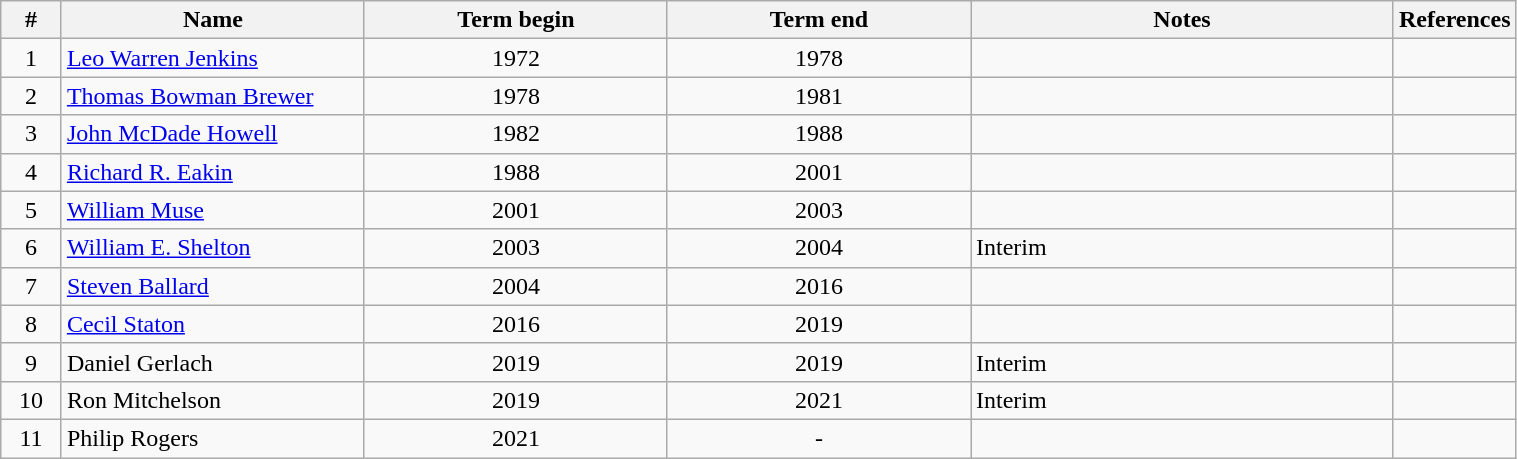<table class="wikitable" width=80%>
<tr valign="top">
<th width="4%">#</th>
<th width="20%">Name</th>
<th width="20%">Term begin</th>
<th width="20%">Term end</th>
<th width="*%">Notes</th>
<th width="5%">References</th>
</tr>
<tr valign="top">
<td align="center">1</td>
<td><a href='#'>Leo Warren Jenkins</a></td>
<td align="center">1972</td>
<td align="center">1978</td>
<td></td>
<td align="center"></td>
</tr>
<tr valign="top">
<td align="center">2</td>
<td><a href='#'>Thomas Bowman Brewer</a></td>
<td align="center">1978</td>
<td align="center">1981</td>
<td></td>
<td align="center"></td>
</tr>
<tr valign="top">
<td align="center">3</td>
<td><a href='#'>John McDade Howell</a></td>
<td align="center">1982</td>
<td align="center">1988</td>
<td></td>
<td align="center"></td>
</tr>
<tr valign="top">
<td align="center">4</td>
<td><a href='#'>Richard R. Eakin</a></td>
<td align="center">1988</td>
<td align="center">2001</td>
<td></td>
<td align="center"></td>
</tr>
<tr valign="top">
<td align="center">5</td>
<td><a href='#'>William Muse</a></td>
<td align="center">2001</td>
<td align="center">2003</td>
<td></td>
<td align="center"></td>
</tr>
<tr valign="top">
<td align="center">6</td>
<td><a href='#'>William E. Shelton</a></td>
<td align="center">2003</td>
<td align="center">2004</td>
<td>Interim</td>
<td align="center"></td>
</tr>
<tr valign="top">
<td align="center">7</td>
<td><a href='#'>Steven Ballard</a></td>
<td align="center">2004</td>
<td align="center">2016</td>
<td></td>
<td align="center"></td>
</tr>
<tr>
<td align="center">8</td>
<td><a href='#'>Cecil Staton</a></td>
<td align="center">2016</td>
<td align="center">2019</td>
<td></td>
<td></td>
</tr>
<tr>
<td align="center">9</td>
<td>Daniel Gerlach</td>
<td align="center">2019</td>
<td align="center">2019</td>
<td Interim>Interim</td>
<td></td>
</tr>
<tr>
<td align="center">10</td>
<td>Ron Mitchelson</td>
<td align="center">2019</td>
<td align="center">2021</td>
<td Interim>Interim</td>
<td></td>
</tr>
<tr>
<td align="center">11</td>
<td>Philip Rogers</td>
<td align="center">2021</td>
<td align="center">-</td>
<td></td>
<td></td>
</tr>
</table>
